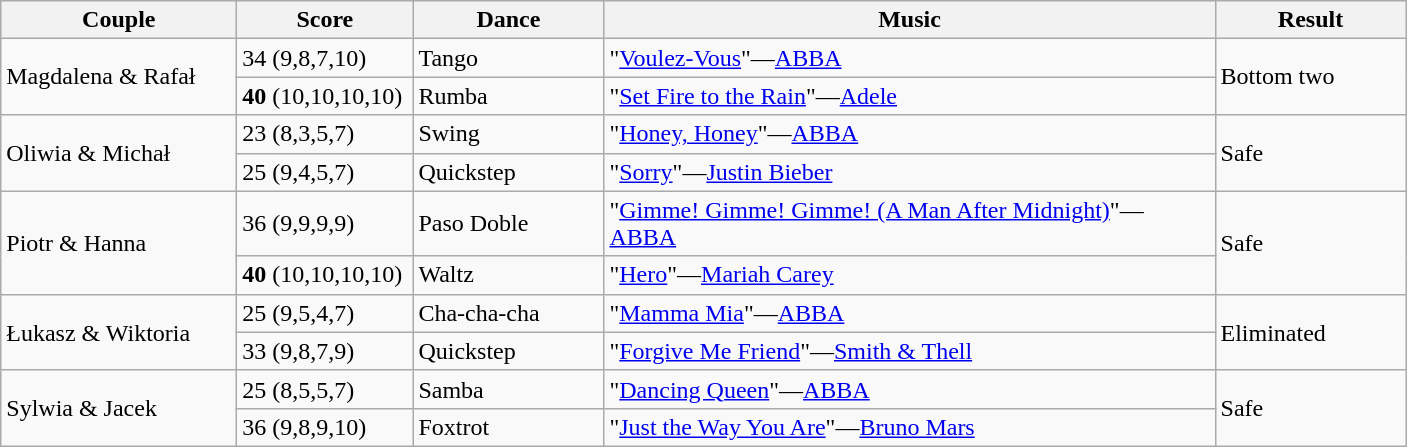<table class="wikitable">
<tr>
<th style="width:150px;">Couple</th>
<th style="width:110px;">Score</th>
<th style="width:120px;">Dance</th>
<th style="width:400px;">Music</th>
<th style="width:120px;">Result</th>
</tr>
<tr>
<td rowspan="2">Magdalena & Rafał</td>
<td>34 (9,8,7,10)</td>
<td>Tango</td>
<td>"<a href='#'>Voulez-Vous</a>"—<a href='#'>ABBA</a></td>
<td rowspan="2">Bottom two</td>
</tr>
<tr>
<td><strong>40</strong> (10,10,10,10)</td>
<td>Rumba</td>
<td>"<a href='#'>Set Fire to the Rain</a>"—<a href='#'>Adele</a></td>
</tr>
<tr>
<td rowspan="2">Oliwia & Michał</td>
<td>23 (8,3,5,7)</td>
<td>Swing</td>
<td>"<a href='#'>Honey, Honey</a>"—<a href='#'>ABBA</a></td>
<td rowspan="2">Safe</td>
</tr>
<tr>
<td>25 (9,4,5,7)</td>
<td>Quickstep</td>
<td>"<a href='#'>Sorry</a>"—<a href='#'>Justin Bieber</a></td>
</tr>
<tr>
<td rowspan="2">Piotr & Hanna</td>
<td>36 (9,9,9,9)</td>
<td>Paso Doble</td>
<td>"<a href='#'>Gimme! Gimme! Gimme! (A Man After Midnight)</a>"—<a href='#'>ABBA</a></td>
<td rowspan="2">Safe</td>
</tr>
<tr>
<td><strong>40</strong> (10,10,10,10)</td>
<td>Waltz</td>
<td>"<a href='#'>Hero</a>"—<a href='#'>Mariah Carey</a></td>
</tr>
<tr>
<td rowspan="2">Łukasz & Wiktoria</td>
<td>25 (9,5,4,7)</td>
<td>Cha-cha-cha</td>
<td>"<a href='#'>Mamma Mia</a>"—<a href='#'>ABBA</a></td>
<td rowspan="2">Eliminated</td>
</tr>
<tr>
<td>33 (9,8,7,9)</td>
<td>Quickstep</td>
<td>"<a href='#'>Forgive Me Friend</a>"—<a href='#'>Smith & Thell</a></td>
</tr>
<tr>
<td rowspan="2">Sylwia & Jacek</td>
<td>25 (8,5,5,7)</td>
<td>Samba</td>
<td>"<a href='#'>Dancing Queen</a>"—<a href='#'>ABBA</a></td>
<td rowspan="2">Safe</td>
</tr>
<tr>
<td>36 (9,8,9,10)</td>
<td>Foxtrot</td>
<td>"<a href='#'>Just the Way You Are</a>"—<a href='#'>Bruno Mars</a></td>
</tr>
</table>
